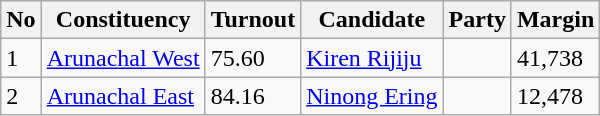<table class="wikitable sortable">
<tr>
<th>No</th>
<th>Constituency</th>
<th>Turnout</th>
<th>Candidate</th>
<th>Party</th>
<th>Margin</th>
</tr>
<tr>
<td>1</td>
<td><a href='#'>Arunachal West</a></td>
<td>75.60 </td>
<td><a href='#'>Kiren Rijiju</a></td>
<td></td>
<td>41,738</td>
</tr>
<tr>
<td>2</td>
<td><a href='#'>Arunachal East</a></td>
<td>84.16 </td>
<td><a href='#'>Ninong Ering</a></td>
<td></td>
<td>12,478</td>
</tr>
</table>
